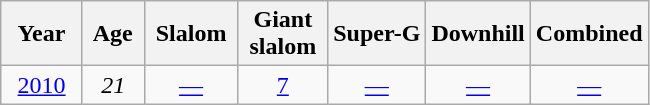<table class=wikitable style="text-align:center">
<tr>
<th>  Year  </th>
<th> Age </th>
<th> Slalom </th>
<th> Giant <br> slalom </th>
<th>Super-G</th>
<th>Downhill</th>
<th>Combined</th>
</tr>
<tr>
<td><a href='#'>2010</a></td>
<td><em>21</em></td>
<td><a href='#'>—</a></td>
<td><a href='#'>7</a></td>
<td><a href='#'>—</a></td>
<td><a href='#'>—</a></td>
<td><a href='#'>—</a></td>
</tr>
</table>
